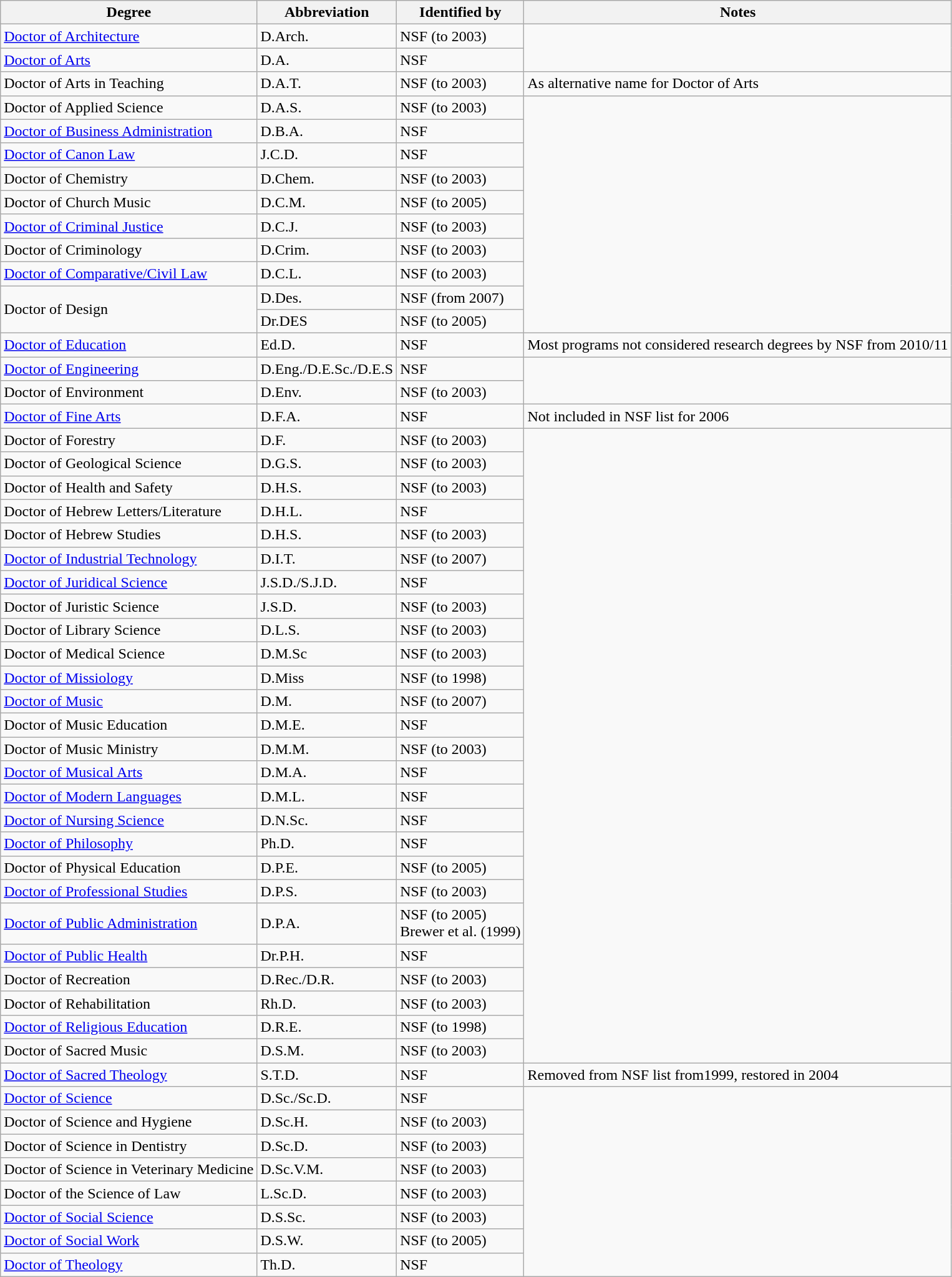<table class=wikitable>
<tr>
<th>Degree</th>
<th>Abbreviation</th>
<th>Identified by</th>
<th>Notes</th>
</tr>
<tr>
<td><a href='#'>Doctor of Architecture</a></td>
<td>D.Arch.</td>
<td>NSF (to 2003)</td>
</tr>
<tr>
<td><a href='#'>Doctor of Arts</a></td>
<td>D.A.</td>
<td>NSF</td>
</tr>
<tr>
<td>Doctor of Arts in Teaching</td>
<td>D.A.T.</td>
<td>NSF (to 2003)</td>
<td>As alternative name for Doctor of Arts</td>
</tr>
<tr>
<td>Doctor of Applied Science</td>
<td>D.A.S.</td>
<td>NSF (to 2003)</td>
</tr>
<tr>
<td><a href='#'>Doctor of Business Administration</a></td>
<td>D.B.A.</td>
<td>NSF</td>
</tr>
<tr>
<td><a href='#'>Doctor of Canon Law</a></td>
<td>J.C.D.</td>
<td>NSF</td>
</tr>
<tr>
<td>Doctor of Chemistry</td>
<td>D.Chem.</td>
<td>NSF (to 2003)</td>
</tr>
<tr>
<td>Doctor of Church Music</td>
<td>D.C.M.</td>
<td>NSF (to 2005)</td>
</tr>
<tr>
<td><a href='#'>Doctor of Criminal Justice</a></td>
<td>D.C.J.</td>
<td>NSF (to 2003)</td>
</tr>
<tr>
<td>Doctor of Criminology</td>
<td>D.Crim.</td>
<td>NSF (to 2003)</td>
</tr>
<tr>
<td><a href='#'>Doctor of Comparative/Civil Law</a></td>
<td>D.C.L.</td>
<td>NSF (to 2003)</td>
</tr>
<tr>
<td rowspan=2>Doctor of Design</td>
<td>D.Des.</td>
<td>NSF (from 2007)</td>
</tr>
<tr>
<td>Dr.DES</td>
<td>NSF (to 2005)</td>
</tr>
<tr>
<td><a href='#'>Doctor of Education</a></td>
<td>Ed.D.</td>
<td>NSF</td>
<td>Most programs not considered research degrees by NSF from 2010/11</td>
</tr>
<tr>
<td><a href='#'>Doctor of Engineering</a></td>
<td>D.Eng./D.E.Sc./D.E.S</td>
<td>NSF</td>
</tr>
<tr>
<td>Doctor of Environment</td>
<td>D.Env.</td>
<td>NSF (to 2003)</td>
</tr>
<tr>
<td><a href='#'>Doctor of Fine Arts</a></td>
<td>D.F.A.</td>
<td>NSF</td>
<td>Not included in NSF list for 2006</td>
</tr>
<tr>
<td>Doctor of Forestry</td>
<td>D.F.</td>
<td>NSF (to 2003)</td>
</tr>
<tr>
<td>Doctor of Geological Science</td>
<td>D.G.S.</td>
<td>NSF (to 2003)</td>
</tr>
<tr>
<td>Doctor of Health and Safety</td>
<td>D.H.S.</td>
<td>NSF (to 2003)</td>
</tr>
<tr>
<td>Doctor of Hebrew Letters/Literature</td>
<td>D.H.L.</td>
<td>NSF</td>
</tr>
<tr>
<td>Doctor of Hebrew Studies</td>
<td>D.H.S.</td>
<td>NSF (to 2003)</td>
</tr>
<tr>
<td><a href='#'>Doctor of Industrial Technology</a></td>
<td>D.I.T.</td>
<td>NSF (to 2007)</td>
</tr>
<tr>
<td><a href='#'>Doctor of Juridical Science</a></td>
<td>J.S.D./S.J.D.</td>
<td>NSF</td>
</tr>
<tr>
<td>Doctor of Juristic Science</td>
<td>J.S.D.</td>
<td>NSF (to 2003)</td>
</tr>
<tr>
<td>Doctor of Library Science</td>
<td>D.L.S.</td>
<td>NSF (to 2003)</td>
</tr>
<tr>
<td>Doctor of Medical Science</td>
<td>D.M.Sc</td>
<td>NSF (to 2003)</td>
</tr>
<tr>
<td><a href='#'>Doctor of Missiology</a></td>
<td>D.Miss</td>
<td>NSF (to 1998)</td>
</tr>
<tr>
<td><a href='#'>Doctor of Music</a></td>
<td>D.M.</td>
<td>NSF (to 2007)</td>
</tr>
<tr>
<td>Doctor of Music Education</td>
<td>D.M.E.</td>
<td>NSF</td>
</tr>
<tr>
<td>Doctor of Music Ministry</td>
<td>D.M.M.</td>
<td>NSF (to 2003)</td>
</tr>
<tr>
<td><a href='#'>Doctor of Musical Arts</a></td>
<td>D.M.A.</td>
<td>NSF</td>
</tr>
<tr>
<td><a href='#'>Doctor of Modern Languages</a></td>
<td>D.M.L.</td>
<td>NSF</td>
</tr>
<tr>
<td><a href='#'>Doctor of Nursing Science</a></td>
<td>D.N.Sc.</td>
<td>NSF</td>
</tr>
<tr>
<td><a href='#'>Doctor of Philosophy</a></td>
<td>Ph.D.</td>
<td>NSF</td>
</tr>
<tr>
<td>Doctor of Physical Education</td>
<td>D.P.E.</td>
<td>NSF (to 2005)</td>
</tr>
<tr>
<td><a href='#'>Doctor of Professional Studies</a></td>
<td>D.P.S.</td>
<td>NSF (to 2003)</td>
</tr>
<tr>
<td><a href='#'>Doctor of Public Administration</a></td>
<td>D.P.A.</td>
<td>NSF (to 2005)<br>Brewer et al. (1999)</td>
</tr>
<tr>
<td><a href='#'>Doctor of Public Health</a></td>
<td>Dr.P.H.</td>
<td>NSF</td>
</tr>
<tr>
<td>Doctor of Recreation</td>
<td>D.Rec./D.R.</td>
<td>NSF (to 2003)</td>
</tr>
<tr>
<td>Doctor of Rehabilitation</td>
<td>Rh.D.</td>
<td>NSF (to 2003)</td>
</tr>
<tr>
<td><a href='#'>Doctor of Religious Education</a></td>
<td>D.R.E.</td>
<td>NSF (to 1998)</td>
</tr>
<tr>
<td>Doctor of Sacred Music</td>
<td>D.S.M.</td>
<td>NSF (to 2003)</td>
</tr>
<tr>
<td><a href='#'>Doctor of Sacred Theology</a></td>
<td>S.T.D.</td>
<td>NSF</td>
<td>Removed from NSF list from1999, restored in 2004</td>
</tr>
<tr>
<td><a href='#'>Doctor of Science</a></td>
<td>D.Sc./Sc.D.</td>
<td>NSF</td>
</tr>
<tr>
<td>Doctor of Science and Hygiene</td>
<td>D.Sc.H.</td>
<td>NSF (to 2003)</td>
</tr>
<tr>
<td>Doctor of Science in Dentistry</td>
<td>D.Sc.D.</td>
<td>NSF (to 2003)</td>
</tr>
<tr>
<td>Doctor of Science in Veterinary Medicine</td>
<td>D.Sc.V.M.</td>
<td>NSF (to 2003)</td>
</tr>
<tr>
<td>Doctor of the Science of Law</td>
<td>L.Sc.D.</td>
<td>NSF (to 2003)</td>
</tr>
<tr>
<td><a href='#'>Doctor of Social Science</a></td>
<td>D.S.Sc.</td>
<td>NSF (to 2003)</td>
</tr>
<tr>
<td><a href='#'>Doctor of Social Work</a></td>
<td>D.S.W.</td>
<td>NSF (to 2005)</td>
</tr>
<tr>
<td><a href='#'>Doctor of Theology</a></td>
<td>Th.D.</td>
<td>NSF</td>
</tr>
</table>
